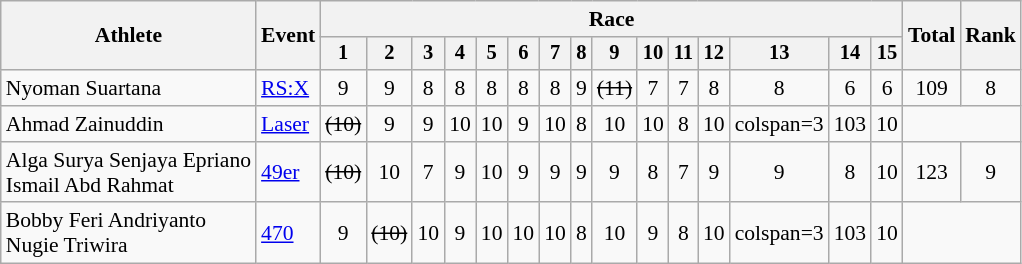<table class=wikitable style=font-size:90%;text-align:center>
<tr>
<th rowspan="2">Athlete</th>
<th rowspan="2">Event</th>
<th colspan=15>Race</th>
<th rowspan=2>Total</th>
<th rowspan=2>Rank</th>
</tr>
<tr style="font-size:95%">
<th>1</th>
<th>2</th>
<th>3</th>
<th>4</th>
<th>5</th>
<th>6</th>
<th>7</th>
<th>8</th>
<th>9</th>
<th>10</th>
<th>11</th>
<th>12</th>
<th>13</th>
<th>14</th>
<th>15</th>
</tr>
<tr>
<td align=left>Nyoman Suartana</td>
<td align=left><a href='#'>RS:X</a></td>
<td>9</td>
<td>9</td>
<td>8</td>
<td>8</td>
<td>8</td>
<td>8</td>
<td>8</td>
<td>9</td>
<td><s>(11)</s><br></td>
<td>7</td>
<td>7</td>
<td>8</td>
<td>8</td>
<td>6</td>
<td>6</td>
<td>109</td>
<td>8</td>
</tr>
<tr>
<td align=left>Ahmad Zainuddin</td>
<td align=left><a href='#'>Laser</a></td>
<td><s>(10)</s></td>
<td>9</td>
<td>9</td>
<td>10</td>
<td>10</td>
<td>9</td>
<td>10</td>
<td>8</td>
<td>10</td>
<td>10</td>
<td>8</td>
<td>10</td>
<td>colspan=3 </td>
<td>103</td>
<td>10</td>
</tr>
<tr>
<td align=left>Alga Surya Senjaya Epriano<br>Ismail Abd Rahmat</td>
<td align=left><a href='#'>49er</a></td>
<td><s>(10)</s><br></td>
<td>10<br></td>
<td>7</td>
<td>9</td>
<td>10<br></td>
<td>9</td>
<td>9</td>
<td>9</td>
<td>9</td>
<td>8</td>
<td>7</td>
<td>9</td>
<td>9</td>
<td>8</td>
<td>10<br></td>
<td>123</td>
<td>9</td>
</tr>
<tr>
<td align=left>Bobby Feri Andriyanto<br>Nugie Triwira</td>
<td align=left><a href='#'>470</a></td>
<td>9</td>
<td><s>(10)</s></td>
<td>10</td>
<td>9</td>
<td>10</td>
<td>10</td>
<td>10</td>
<td>8</td>
<td>10</td>
<td>9</td>
<td>8</td>
<td>10</td>
<td>colspan=3 </td>
<td>103</td>
<td>10</td>
</tr>
</table>
